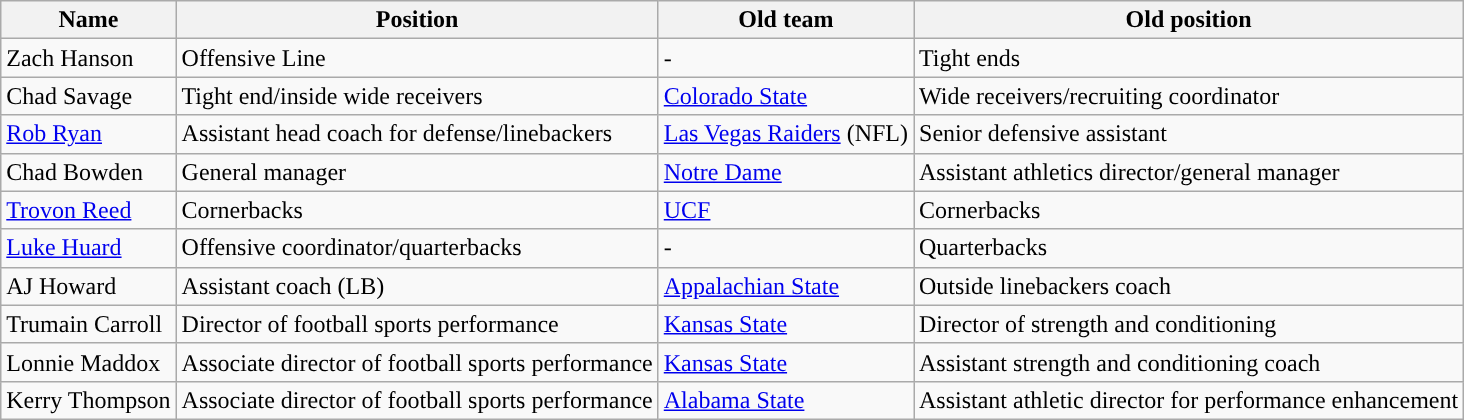<table class="wikitable">
<tr>
<th style="text-align:center; ">Name</th>
<th style="text-align:center; ">Position</th>
<th style="text-align:center; ">Old team</th>
<th style="text-align:center; ">Old position</th>
</tr>
<tr>
<td>Zach Hanson</td>
<td>Offensive Line</td>
<td>-</td>
<td>Tight ends</td>
</tr>
<tr>
<td>Chad Savage</td>
<td>Tight end/inside wide receivers</td>
<td><a href='#'>Colorado State</a></td>
<td>Wide receivers/recruiting coordinator</td>
</tr>
<tr>
<td><a href='#'>Rob Ryan</a></td>
<td>Assistant head coach for defense/linebackers</td>
<td><a href='#'>Las Vegas Raiders</a> (NFL)</td>
<td>Senior defensive assistant</td>
</tr>
<tr>
<td>Chad Bowden</td>
<td>General manager</td>
<td><a href='#'>Notre Dame</a></td>
<td>Assistant athletics director/general manager</td>
</tr>
<tr>
<td><a href='#'>Trovon Reed</a></td>
<td>Cornerbacks</td>
<td><a href='#'>UCF</a></td>
<td>Cornerbacks</td>
</tr>
<tr>
<td><a href='#'>Luke Huard</a></td>
<td>Offensive coordinator/quarterbacks</td>
<td>-</td>
<td>Quarterbacks</td>
</tr>
<tr>
<td>AJ Howard</td>
<td>Assistant coach (LB)</td>
<td><a href='#'>Appalachian State</a></td>
<td>Outside linebackers coach</td>
</tr>
<tr>
<td>Trumain Carroll</td>
<td>Director of football sports performance</td>
<td><a href='#'>Kansas State</a></td>
<td>Director of strength and conditioning</td>
</tr>
<tr>
<td>Lonnie Maddox</td>
<td>Associate director of football sports performance</td>
<td><a href='#'>Kansas State</a></td>
<td>Assistant strength and conditioning coach</td>
</tr>
<tr>
<td>Kerry Thompson</td>
<td>Associate director of football sports performance</td>
<td><a href='#'>Alabama State</a></td>
<td>Assistant athletic director for performance enhancement</td>
</tr>
</table>
